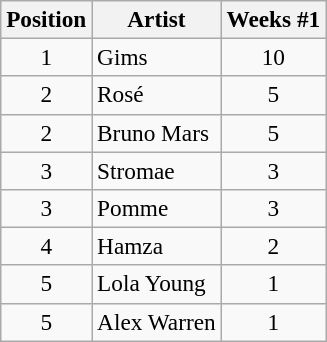<table class="wikitable sortable" style="font-size:97%;">
<tr>
<th scope="col">Position</th>
<th scope="col">Artist</th>
<th scope="col">Weeks #1</th>
</tr>
<tr>
<td align="center">1</td>
<td>Gims</td>
<td align="center">10</td>
</tr>
<tr>
<td align="center">2</td>
<td>Rosé</td>
<td align="center">5</td>
</tr>
<tr>
<td align="center">2</td>
<td>Bruno Mars</td>
<td align="center">5</td>
</tr>
<tr>
<td align="center">3</td>
<td>Stromae</td>
<td align="center">3</td>
</tr>
<tr>
<td align="center">3</td>
<td>Pomme</td>
<td align="center">3</td>
</tr>
<tr>
<td align="center">4</td>
<td>Hamza</td>
<td align="center">2</td>
</tr>
<tr>
<td align="center">5</td>
<td>Lola Young</td>
<td align="center">1</td>
</tr>
<tr>
<td align="center">5</td>
<td>Alex Warren</td>
<td align="center">1</td>
</tr>
</table>
